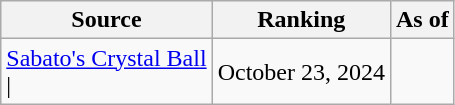<table class="wikitable" style="text-align:center">
<tr>
<th>Source</th>
<th>Ranking</th>
<th>As of</th>
</tr>
<tr>
<td align=left><a href='#'>Sabato's Crystal Ball</a><br>| </td>
<td>October 23, 2024</td>
</tr>
</table>
